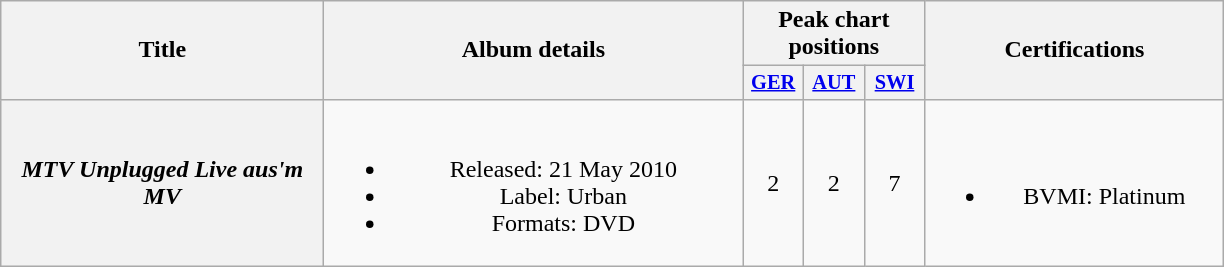<table class="wikitable plainrowheaders" style="text-align:center;">
<tr>
<th scope="col" rowspan="2" style="width:13em;">Title</th>
<th scope="col" rowspan="2" style="width:17em;">Album details</th>
<th scope="col" colspan="3">Peak chart positions</th>
<th scope="col" rowspan="2" style="width:12em;">Certifications</th>
</tr>
<tr>
<th style="width:2.5em; font-size:85%"><a href='#'>GER</a><br></th>
<th style="width:2.5em; font-size:85%"><a href='#'>AUT</a><br></th>
<th style="width:2.5em; font-size:85%"><a href='#'>SWI</a><br></th>
</tr>
<tr>
<th scope="row"><em>MTV Unplugged Live aus'm MV</em></th>
<td><br><ul><li>Released: 21 May 2010</li><li>Label: Urban</li><li>Formats: DVD</li></ul></td>
<td>2</td>
<td>2</td>
<td>7</td>
<td><br><ul><li>BVMI: Platinum</li></ul></td>
</tr>
</table>
